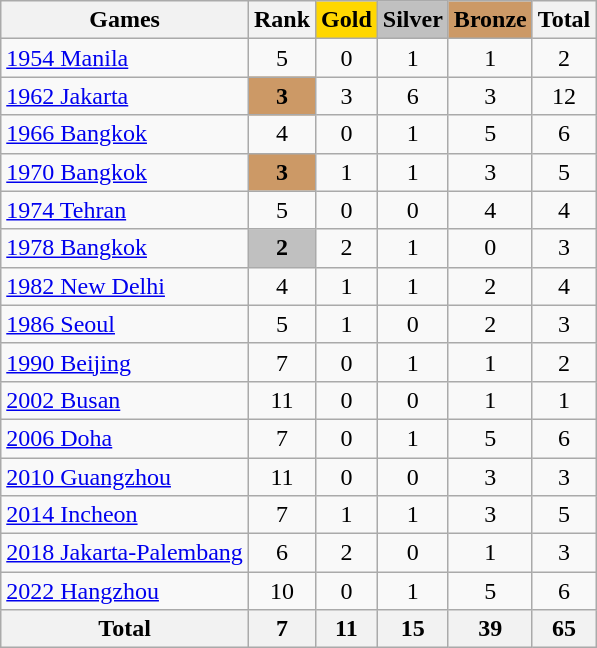<table class="wikitable sortable" style="text-align:center">
<tr>
<th>Games</th>
<th>Rank</th>
<th style="background-color:gold;">Gold</th>
<th style="background-color:silver;">Silver</th>
<th style="background-color:#c96;">Bronze</th>
<th>Total</th>
</tr>
<tr>
<td align=left><a href='#'>1954 Manila</a></td>
<td>5</td>
<td>0</td>
<td>1</td>
<td>1</td>
<td>2</td>
</tr>
<tr>
<td align=left><a href='#'>1962 Jakarta</a></td>
<td bgcolor=#c96><strong>3</strong></td>
<td>3</td>
<td>6</td>
<td>3</td>
<td>12</td>
</tr>
<tr>
<td align=left><a href='#'>1966 Bangkok</a></td>
<td>4</td>
<td>0</td>
<td>1</td>
<td>5</td>
<td>6</td>
</tr>
<tr>
<td align=left><a href='#'>1970 Bangkok</a></td>
<td bgcolor=#c96><strong>3</strong></td>
<td>1</td>
<td>1</td>
<td>3</td>
<td>5</td>
</tr>
<tr>
<td align=left><a href='#'>1974 Tehran</a></td>
<td>5</td>
<td>0</td>
<td>0</td>
<td>4</td>
<td>4</td>
</tr>
<tr>
<td align=left><a href='#'>1978 Bangkok</a></td>
<td bgcolor=silver><strong>2</strong></td>
<td>2</td>
<td>1</td>
<td>0</td>
<td>3</td>
</tr>
<tr>
<td align=left><a href='#'>1982 New Delhi</a></td>
<td>4</td>
<td>1</td>
<td>1</td>
<td>2</td>
<td>4</td>
</tr>
<tr>
<td align=left><a href='#'>1986 Seoul</a></td>
<td>5</td>
<td>1</td>
<td>0</td>
<td>2</td>
<td>3</td>
</tr>
<tr>
<td align=left><a href='#'>1990 Beijing</a></td>
<td>7</td>
<td>0</td>
<td>1</td>
<td>1</td>
<td>2</td>
</tr>
<tr>
<td align=left><a href='#'>2002 Busan</a></td>
<td>11</td>
<td>0</td>
<td>0</td>
<td>1</td>
<td>1</td>
</tr>
<tr>
<td align=left><a href='#'>2006 Doha</a></td>
<td>7</td>
<td>0</td>
<td>1</td>
<td>5</td>
<td>6</td>
</tr>
<tr>
<td align=left><a href='#'>2010 Guangzhou</a></td>
<td>11</td>
<td>0</td>
<td>0</td>
<td>3</td>
<td>3</td>
</tr>
<tr>
<td align=left><a href='#'>2014 Incheon</a></td>
<td>7</td>
<td>1</td>
<td>1</td>
<td>3</td>
<td>5</td>
</tr>
<tr>
<td align=left><a href='#'>2018 Jakarta-Palembang</a></td>
<td>6</td>
<td>2</td>
<td>0</td>
<td>1</td>
<td>3</td>
</tr>
<tr>
<td align=left><a href='#'>2022 Hangzhou</a></td>
<td>10</td>
<td>0</td>
<td>1</td>
<td>5</td>
<td>6</td>
</tr>
<tr>
<th>Total</th>
<th>7</th>
<th>11</th>
<th>15</th>
<th>39</th>
<th>65</th>
</tr>
</table>
